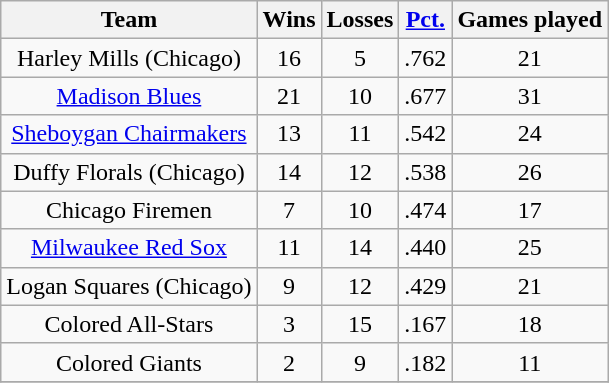<table class="sortable wikitable" style="text-align:center">
<tr>
<th>Team</th>
<th>Wins</th>
<th>Losses</th>
<th><a href='#'>Pct.</a></th>
<th>Games played</th>
</tr>
<tr>
<td>Harley Mills (Chicago)</td>
<td>16</td>
<td>5</td>
<td>.762</td>
<td>21</td>
</tr>
<tr>
<td><a href='#'>Madison Blues</a></td>
<td>21</td>
<td>10</td>
<td>.677</td>
<td>31</td>
</tr>
<tr>
<td><a href='#'>Sheboygan Chairmakers</a></td>
<td>13</td>
<td>11</td>
<td>.542</td>
<td>24</td>
</tr>
<tr>
<td>Duffy Florals (Chicago)</td>
<td>14</td>
<td>12</td>
<td>.538</td>
<td>26</td>
</tr>
<tr>
<td>Chicago Firemen</td>
<td>7</td>
<td>10</td>
<td>.474</td>
<td>17</td>
</tr>
<tr>
<td><a href='#'>Milwaukee Red Sox</a></td>
<td>11</td>
<td>14</td>
<td>.440</td>
<td>25</td>
</tr>
<tr>
<td>Logan Squares (Chicago)</td>
<td>9</td>
<td>12</td>
<td>.429</td>
<td>21</td>
</tr>
<tr>
<td>Colored All-Stars</td>
<td>3</td>
<td>15</td>
<td>.167</td>
<td>18</td>
</tr>
<tr>
<td>Colored Giants</td>
<td>2</td>
<td>9</td>
<td>.182</td>
<td>11</td>
</tr>
<tr>
</tr>
</table>
